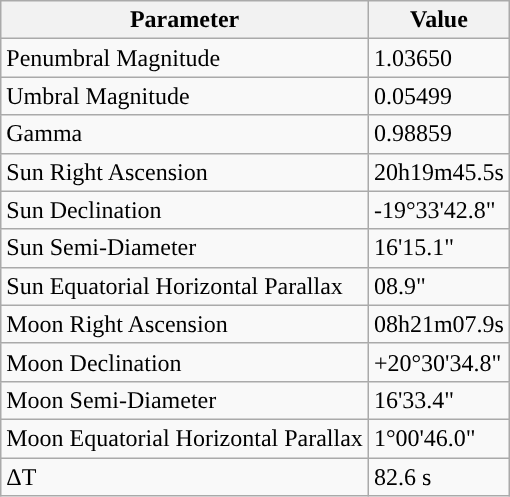<table class="wikitable">
<tr>
<th>Parameter</th>
<th>Value</th>
</tr>
<tr>
<td>Penumbral Magnitude</td>
<td>1.03650</td>
</tr>
<tr>
<td>Umbral Magnitude</td>
<td>0.05499</td>
</tr>
<tr>
<td>Gamma</td>
<td>0.98859</td>
</tr>
<tr>
<td>Sun Right Ascension</td>
<td>20h19m45.5s</td>
</tr>
<tr>
<td>Sun Declination</td>
<td>-19°33'42.8"</td>
</tr>
<tr>
<td>Sun Semi-Diameter</td>
<td>16'15.1"</td>
</tr>
<tr>
<td>Sun Equatorial Horizontal Parallax</td>
<td>08.9"</td>
</tr>
<tr>
<td>Moon Right Ascension</td>
<td>08h21m07.9s</td>
</tr>
<tr>
<td>Moon Declination</td>
<td>+20°30'34.8"</td>
</tr>
<tr>
<td>Moon Semi-Diameter</td>
<td>16'33.4"</td>
</tr>
<tr>
<td>Moon Equatorial Horizontal Parallax</td>
<td>1°00'46.0"</td>
</tr>
<tr>
<td>ΔT</td>
<td>82.6 s</td>
</tr>
</table>
